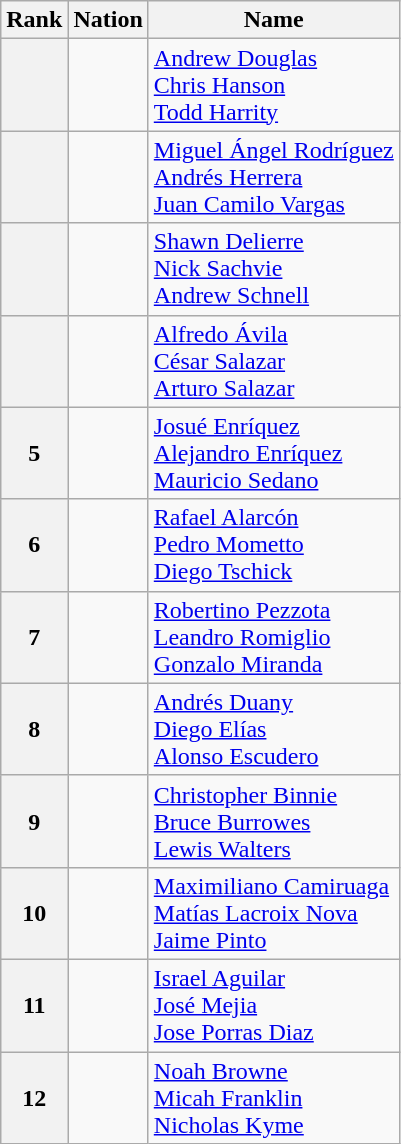<table class="wikitable sortable" style="text-align:center">
<tr>
<th>Rank</th>
<th>Nation</th>
<th>Name</th>
</tr>
<tr>
<th></th>
<td align=left></td>
<td align=left><a href='#'>Andrew Douglas</a><br><a href='#'>Chris Hanson</a><br><a href='#'>Todd Harrity</a></td>
</tr>
<tr>
<th></th>
<td align=left></td>
<td align=left><a href='#'>Miguel Ángel Rodríguez</a><br><a href='#'>Andrés Herrera</a><br><a href='#'>Juan Camilo Vargas</a></td>
</tr>
<tr>
<th></th>
<td align=left></td>
<td align=left><a href='#'>Shawn Delierre</a><br><a href='#'>Nick Sachvie</a><br><a href='#'>Andrew Schnell</a></td>
</tr>
<tr>
<th></th>
<td align=left></td>
<td align=left><a href='#'>Alfredo Ávila</a><br><a href='#'>César Salazar</a><br><a href='#'>Arturo Salazar</a></td>
</tr>
<tr>
<th>5</th>
<td align=left></td>
<td align=left><a href='#'>Josué Enríquez</a><br> <a href='#'>Alejandro Enríquez</a><br><a href='#'>Mauricio Sedano</a></td>
</tr>
<tr>
<th>6</th>
<td align=left></td>
<td align=left><a href='#'>Rafael Alarcón</a><br><a href='#'>Pedro Mometto</a><br><a href='#'>Diego Tschick</a></td>
</tr>
<tr>
<th>7</th>
<td align=left></td>
<td align=left><a href='#'>Robertino Pezzota</a><br><a href='#'>Leandro Romiglio</a><br><a href='#'>Gonzalo Miranda</a></td>
</tr>
<tr>
<th>8</th>
<td align=left></td>
<td align=left><a href='#'>Andrés Duany</a><br><a href='#'>Diego Elías</a><br><a href='#'>Alonso Escudero</a></td>
</tr>
<tr>
<th>9</th>
<td align=left></td>
<td align=left><a href='#'>Christopher Binnie</a><br><a href='#'>Bruce Burrowes</a><br><a href='#'>Lewis Walters</a></td>
</tr>
<tr>
<th>10</th>
<td align=left></td>
<td align=left><a href='#'>Maximiliano Camiruaga</a><br><a href='#'>Matías Lacroix Nova</a><br><a href='#'>Jaime Pinto</a></td>
</tr>
<tr>
<th>11</th>
<td align=left></td>
<td align=left><a href='#'>Israel Aguilar</a><br><a href='#'>José Mejia</a><br><a href='#'>Jose Porras Diaz</a></td>
</tr>
<tr>
<th>12</th>
<td align=left></td>
<td align=left><a href='#'>Noah Browne</a><br><a href='#'>Micah Franklin</a><br><a href='#'>Nicholas Kyme</a></td>
</tr>
</table>
